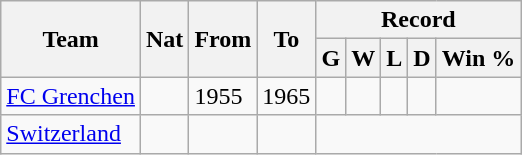<table class="wikitable" style="text-align: center">
<tr>
<th rowspan="2">Team</th>
<th rowspan="2">Nat</th>
<th rowspan="2">From</th>
<th rowspan="2">To</th>
<th colspan="5">Record</th>
</tr>
<tr>
<th>G</th>
<th>W</th>
<th>L</th>
<th>D</th>
<th>Win %</th>
</tr>
<tr>
<td align=left><a href='#'>FC Grenchen</a></td>
<td></td>
<td align=left>1955</td>
<td align=left>1965</td>
<td></td>
<td></td>
<td></td>
<td></td>
<td></td>
</tr>
<tr>
<td align=left><a href='#'>Switzerland</a></td>
<td></td>
<td align=left></td>
<td align=left><br></td>
</tr>
</table>
